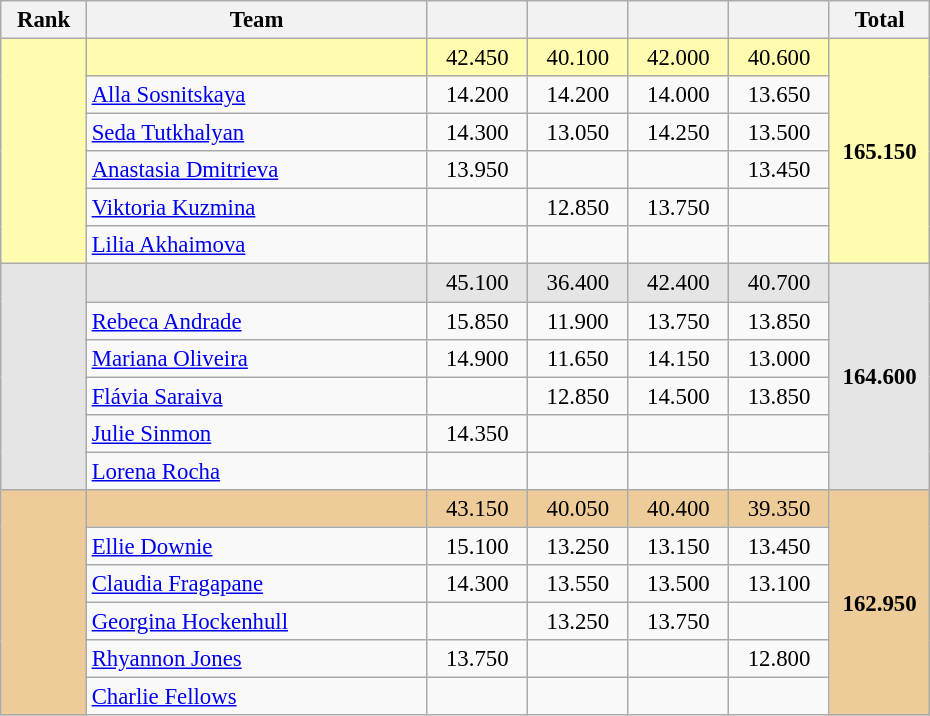<table class="wikitable" style="text-align:center; font-size:95%">
<tr>
<th scope="col" style="width:50px;">Rank</th>
<th scope="col" style="width:220px;">Team</th>
<th scope="col" style="width:60px;"></th>
<th scope="col" style="width:60px;"></th>
<th scope="col" style="width:60px;"></th>
<th scope="col" style="width:60px;"></th>
<th scope="col" style="width:60px;">Total</th>
</tr>
<tr style="background:#fffcaf;">
<td rowspan=6></td>
<td style="text-align:left;"><strong></strong></td>
<td>42.450</td>
<td>40.100</td>
<td>42.000</td>
<td>40.600</td>
<td rowspan=6><strong>165.150</strong></td>
</tr>
<tr>
<td style="text-align:left;"><a href='#'>Alla Sosnitskaya</a></td>
<td>14.200</td>
<td>14.200</td>
<td>14.000</td>
<td>13.650</td>
</tr>
<tr>
<td style="text-align:left;"><a href='#'>Seda Tutkhalyan</a></td>
<td>14.300</td>
<td>13.050</td>
<td>14.250</td>
<td>13.500</td>
</tr>
<tr>
<td style="text-align:left;"><a href='#'>Anastasia Dmitrieva</a></td>
<td>13.950</td>
<td></td>
<td></td>
<td>13.450</td>
</tr>
<tr>
<td style="text-align:left;"><a href='#'>Viktoria Kuzmina</a></td>
<td></td>
<td>12.850</td>
<td>13.750</td>
<td></td>
</tr>
<tr>
<td style="text-align:left;"><a href='#'>Lilia Akhaimova</a></td>
<td></td>
<td></td>
<td></td>
<td></td>
</tr>
<tr style="background:#e5e5e5;">
<td rowspan=6></td>
<td style="text-align:left;"><strong></strong></td>
<td>45.100</td>
<td>36.400</td>
<td>42.400</td>
<td>40.700</td>
<td rowspan=6><strong>164.600</strong></td>
</tr>
<tr>
<td style="text-align:left;"><a href='#'>Rebeca Andrade</a></td>
<td>15.850</td>
<td>11.900</td>
<td>13.750</td>
<td>13.850</td>
</tr>
<tr>
<td style="text-align:left;"><a href='#'>Mariana Oliveira</a></td>
<td>14.900</td>
<td>11.650</td>
<td>14.150</td>
<td>13.000</td>
</tr>
<tr>
<td style="text-align:left;"><a href='#'>Flávia Saraiva</a></td>
<td></td>
<td>12.850</td>
<td>14.500</td>
<td>13.850</td>
</tr>
<tr>
<td style="text-align:left;"><a href='#'>Julie Sinmon</a></td>
<td>14.350</td>
<td></td>
<td></td>
<td></td>
</tr>
<tr>
<td style="text-align:left;"><a href='#'>Lorena Rocha</a></td>
<td></td>
<td></td>
<td></td>
<td></td>
</tr>
<tr style="background:#ec9;">
<td rowspan=6></td>
<td style="text-align:left;"><strong></strong></td>
<td>43.150</td>
<td>40.050</td>
<td>40.400</td>
<td>39.350</td>
<td rowspan=6><strong>162.950</strong></td>
</tr>
<tr>
<td style="text-align:left;"><a href='#'>Ellie Downie</a></td>
<td>15.100</td>
<td>13.250</td>
<td>13.150</td>
<td>13.450</td>
</tr>
<tr>
<td style="text-align:left;"><a href='#'>Claudia Fragapane</a></td>
<td>14.300</td>
<td>13.550</td>
<td>13.500</td>
<td>13.100</td>
</tr>
<tr>
<td style="text-align:left;"><a href='#'>Georgina Hockenhull</a></td>
<td></td>
<td>13.250</td>
<td>13.750</td>
<td></td>
</tr>
<tr>
<td style="text-align:left;"><a href='#'>Rhyannon Jones</a></td>
<td>13.750</td>
<td></td>
<td></td>
<td>12.800</td>
</tr>
<tr>
<td style="text-align:left;"><a href='#'>Charlie Fellows</a></td>
<td></td>
<td></td>
<td></td>
<td></td>
</tr>
</table>
